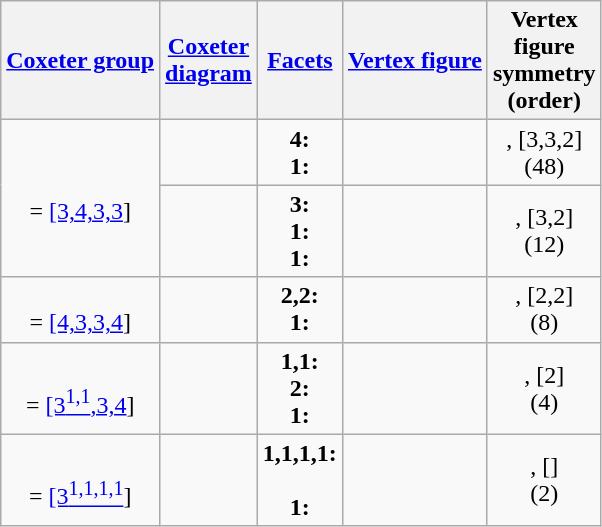<table class="wikitable">
<tr>
<th><a href='#'>Coxeter group</a></th>
<th><a href='#'>Coxeter<br>diagram</a></th>
<th><a href='#'>Facets</a></th>
<th><a href='#'>Vertex figure</a></th>
<th>Vertex<br>figure<br>symmetry<br>(order)</th>
</tr>
<tr align=center>
<td rowspan=2><br>= <a href='#'>[3,4,3,3</a>]</td>
<td></td>
<td><strong>4:</strong> <br><strong>1:</strong> </td>
<td></td>
<td>, [3,3,2]<br>(48)</td>
</tr>
<tr align=center>
<td></td>
<td><strong>3:</strong> <br><strong>1:</strong> <br><strong>1:</strong> </td>
<td></td>
<td>, [3,2]<br>(12)</td>
</tr>
<tr align=center>
<td><br>= <a href='#'>[4,3,3,4</a>]</td>
<td></td>
<td><strong>2,2:</strong> <br><strong>1:</strong> </td>
<td></td>
<td>, [2,2]<br>(8)</td>
</tr>
<tr align=center>
<td><br>= <a href='#'>[3<sup>1,1</sup>,3,4</a>]</td>
<td></td>
<td><strong>1,1:</strong> <br><strong>2:</strong> <br><strong>1:</strong> </td>
<td></td>
<td>, [2]<br>(4)</td>
</tr>
<tr align=center>
<td><br>= <a href='#'>[3<sup>1,1,1,1</sup></a>]</td>
<td></td>
<td><strong>1,1,1,1:</strong><br><br><strong>1:</strong> </td>
<td></td>
<td>, []<br>(2)</td>
</tr>
</table>
